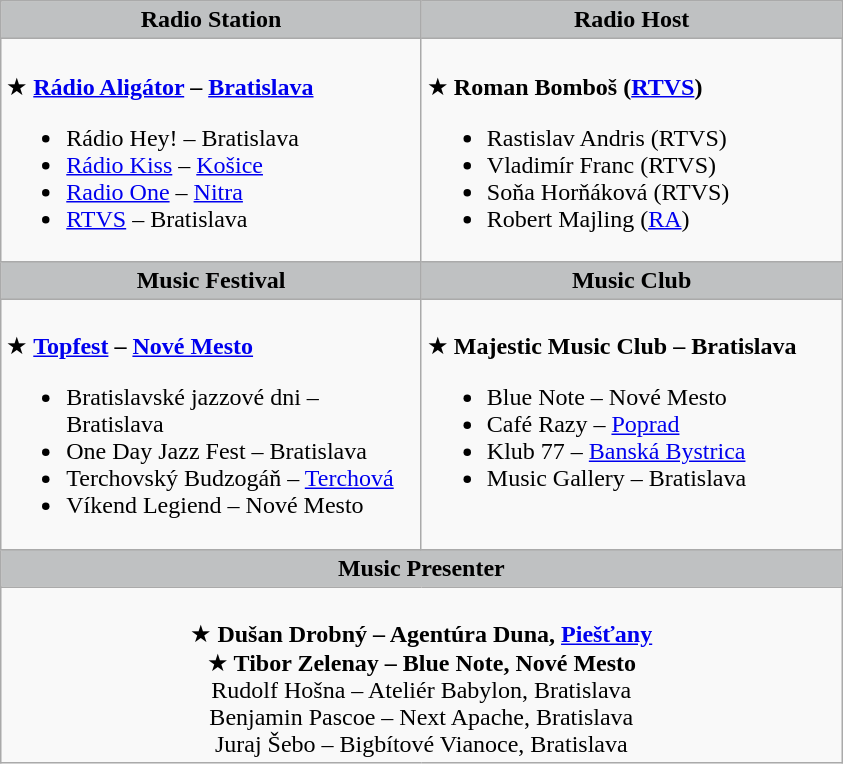<table class=wikitable>
<tr>
<th style=background:#BFC1C2 width=273>Radio Station</th>
<th style=background:#BFC1C2 width=273>Radio Host</th>
</tr>
<tr>
<td scope=row valign=top><br>★ <strong><a href='#'>Rádio Aligátor</a> – <a href='#'>Bratislava</a> <br></strong><ul><li>Rádio Hey! – Bratislava</li><li><a href='#'>Rádio Kiss</a> – <a href='#'>Košice</a></li><li><a href='#'>Radio One</a> – <a href='#'>Nitra</a></li><li><a href='#'>RTVS</a> – Bratislava</li></ul></td>
<td scope=row valign=top><br>★ <strong>Roman Bomboš (<a href='#'>RTVS</a>)</strong><ul><li>Rastislav Andris (RTVS)</li><li>Vladimír Franc (RTVS)</li><li>Soňa Horňáková (RTVS)</li><li>Robert Majling (<a href='#'>RA</a>)</li></ul></td>
</tr>
<tr>
<th style=background:#BFC1C2 width=273>Music Festival</th>
<th style=background:#BFC1C2 width=273>Music Club</th>
</tr>
<tr>
<td scope=row valign=top><br>★ <strong><a href='#'>Topfest</a> – <a href='#'>Nové Mesto</a></strong><ul><li>Bratislavské jazzové dni – Bratislava</li><li>One Day Jazz Fest – Bratislava</li><li>Terchovský Budzogáň – <a href='#'>Terchová</a></li><li>Víkend Legiend – Nové Mesto</li></ul></td>
<td scope=row valign=top><br>★ <strong>Majestic Music Club – Bratislava</strong><ul><li>Blue Note – Nové Mesto</li><li>Café Razy – <a href='#'>Poprad</a></li><li>Klub 77 – <a href='#'>Banská Bystrica</a></li><li>Music Gallery  – Bratislava</li></ul></td>
</tr>
<tr>
<th colspan=2 style=background:#BFC1C2 width=546>Music Presenter</th>
</tr>
<tr>
<td colspan=2 scope=row valign=top align=center><br>★ <strong>Dušan Drobný – Agentúra Duna, <a href='#'>Piešťany</a> </strong> <br>★ <strong>Tibor Zelenay – Blue Note, Nové Mesto </strong> <br>Rudolf Hošna – Ateliér Babylon, Bratislava <br>Benjamin Pascoe – Next Apache, Bratislava <br>Juraj Šebo – Bigbítové Vianoce, Bratislava</td>
</tr>
</table>
